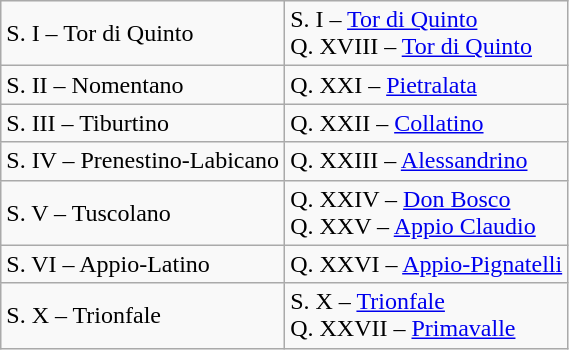<table class="wikitable">
<tr>
<td>S. I – Tor di Quinto</td>
<td>S. I – <a href='#'>Tor di Quinto</a><br>Q. XVIII – <a href='#'>Tor di Quinto</a></td>
</tr>
<tr>
<td>S. II – Nomentano</td>
<td>Q. XXI – <a href='#'>Pietralata</a></td>
</tr>
<tr>
<td>S. III – Tiburtino</td>
<td>Q. XXII – <a href='#'>Collatino</a></td>
</tr>
<tr>
<td>S. IV – Prenestino-Labicano</td>
<td>Q. XXIII – <a href='#'>Alessandrino</a></td>
</tr>
<tr>
<td>S. V – Tuscolano</td>
<td>Q. XXIV – <a href='#'>Don Bosco</a><br>Q. XXV – <a href='#'>Appio Claudio</a></td>
</tr>
<tr>
<td>S. VI – Appio-Latino</td>
<td>Q. XXVI – <a href='#'>Appio-Pignatelli</a></td>
</tr>
<tr>
<td>S. X – Trionfale</td>
<td>S. X – <a href='#'>Trionfale</a><br>Q. XXVII – <a href='#'>Primavalle</a></td>
</tr>
</table>
